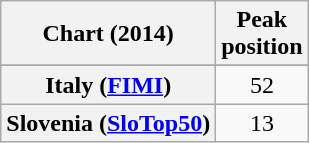<table class="wikitable sortable plainrowheaders" style="text-align:center">
<tr>
<th scope="col">Chart (2014)</th>
<th scope="col">Peak<br> position</th>
</tr>
<tr>
</tr>
<tr>
<th scope="row">Italy (<a href='#'>FIMI</a>)</th>
<td>52</td>
</tr>
<tr>
<th scope="row">Slovenia (<a href='#'>SloTop50</a>)</th>
<td>13</td>
</tr>
</table>
